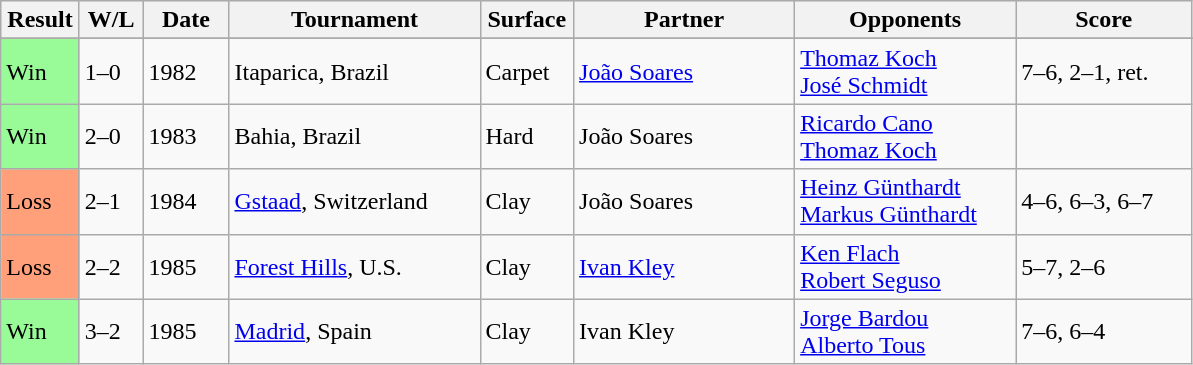<table class="sortable wikitable">
<tr style="background:#eeeeee;">
<th style="width:45px">Result</th>
<th style="width:35px" class="unsortable">W/L</th>
<th style="width:50px">Date</th>
<th style="width:160px">Tournament</th>
<th style="width:55px">Surface</th>
<th style="width:140px">Partner</th>
<th style="width:140px">Opponents</th>
<th style="width:110px" class="unsortable">Score</th>
</tr>
<tr>
</tr>
<tr>
<td style="background:#98fb98;">Win</td>
<td>1–0</td>
<td>1982</td>
<td>Itaparica, Brazil</td>
<td>Carpet</td>
<td> <a href='#'>João Soares</a></td>
<td> <a href='#'>Thomaz Koch</a> <br>  <a href='#'>José Schmidt</a></td>
<td>7–6, 2–1, ret.</td>
</tr>
<tr>
<td style="background:#98fb98;">Win</td>
<td>2–0</td>
<td>1983</td>
<td>Bahia, Brazil</td>
<td>Hard</td>
<td> João Soares</td>
<td> <a href='#'>Ricardo Cano</a> <br>  <a href='#'>Thomaz Koch</a></td>
<td></td>
</tr>
<tr>
<td style="background:#ffa07a;">Loss</td>
<td>2–1</td>
<td>1984</td>
<td><a href='#'>Gstaad</a>, Switzerland</td>
<td>Clay</td>
<td> João Soares</td>
<td> <a href='#'>Heinz Günthardt</a> <br>  <a href='#'>Markus Günthardt</a></td>
<td>4–6, 6–3, 6–7</td>
</tr>
<tr>
<td style="background:#ffa07a;">Loss</td>
<td>2–2</td>
<td>1985</td>
<td><a href='#'>Forest Hills</a>, U.S.</td>
<td>Clay</td>
<td> <a href='#'>Ivan Kley</a></td>
<td> <a href='#'>Ken Flach</a> <br>  <a href='#'>Robert Seguso</a></td>
<td>5–7, 2–6 </td>
</tr>
<tr>
<td style="background:#98fb98;">Win</td>
<td>3–2</td>
<td>1985</td>
<td><a href='#'>Madrid</a>, Spain</td>
<td>Clay</td>
<td> Ivan Kley</td>
<td> <a href='#'>Jorge Bardou</a> <br>  <a href='#'>Alberto Tous</a></td>
<td>7–6, 6–4</td>
</tr>
</table>
